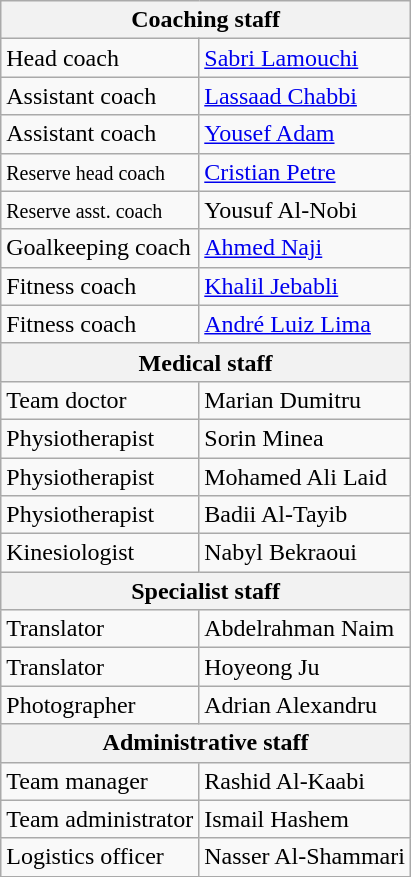<table class="wikitable" style="text-align: center">
<tr>
<th colspan="2">Coaching staff</th>
</tr>
<tr>
<td align=left>Head coach</td>
<td align=left> <a href='#'>Sabri Lamouchi</a></td>
</tr>
<tr>
<td align=left>Assistant coach</td>
<td align=left> <a href='#'>Lassaad Chabbi</a></td>
</tr>
<tr>
<td align=left>Assistant coach</td>
<td align=left> <a href='#'>Yousef Adam</a></td>
</tr>
<tr>
<td align=left><small>Reserve head coach</small></td>
<td align=left> <a href='#'>Cristian Petre</a></td>
</tr>
<tr>
<td align=left><small>Reserve asst. coach</small></td>
<td align=left> Yousuf Al-Nobi</td>
</tr>
<tr>
<td align=left>Goalkeeping coach</td>
<td align=left> <a href='#'>Ahmed Naji</a></td>
</tr>
<tr>
<td align=left>Fitness coach</td>
<td align=left> <a href='#'>Khalil Jebabli</a></td>
</tr>
<tr>
<td align=left>Fitness coach</td>
<td align=left> <a href='#'>André Luiz Lima</a></td>
</tr>
<tr>
<th colspan="3">Medical staff</th>
</tr>
<tr>
<td align=left>Team doctor</td>
<td align=left> Marian Dumitru</td>
</tr>
<tr>
<td align=left>Physiotherapist</td>
<td align=left> Sorin Minea</td>
</tr>
<tr>
<td align=left>Physiotherapist</td>
<td align=left> Mohamed Ali Laid</td>
</tr>
<tr>
<td align=left>Physiotherapist</td>
<td align=left> Badii Al-Tayib</td>
</tr>
<tr>
<td align=left>Kinesiologist</td>
<td align=left> Nabyl Bekraoui</td>
</tr>
<tr>
<th colspan="3">Specialist staff</th>
</tr>
<tr>
<td align=left>Translator</td>
<td align=left> Abdelrahman Naim</td>
</tr>
<tr>
<td align=left>Translator</td>
<td align=left> Hoyeong Ju</td>
</tr>
<tr>
<td align=left>Photographer</td>
<td align=left>  Adrian Alexandru</td>
</tr>
<tr>
<th colspan="3">Administrative staff</th>
</tr>
<tr>
<td align=left>Team manager</td>
<td align=left> Rashid Al-Kaabi</td>
</tr>
<tr>
<td align=left>Team administrator</td>
<td align=left> Ismail Hashem</td>
</tr>
<tr>
<td align=left>Logistics officer</td>
<td align=left> Nasser Al-Shammari</td>
</tr>
<tr>
</tr>
</table>
